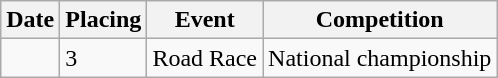<table class="wikitable sortable">
<tr>
<th>Date</th>
<th>Placing</th>
<th>Event</th>
<th>Competition</th>
</tr>
<tr>
<td></td>
<td>3</td>
<td>Road Race</td>
<td>National championship</td>
</tr>
</table>
